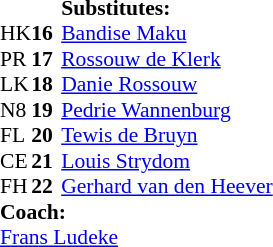<table style="font-size: 90%" cellspacing="0" cellpadding="0">
<tr>
<th width="20"></th>
<th width="20"></th>
<td colspan=3><strong>Substitutes:</strong></td>
</tr>
<tr>
<td>HK</td>
<td><strong>16</strong></td>
<td><a href='#'>Bandise Maku</a></td>
<td></td>
<td></td>
</tr>
<tr>
<td>PR</td>
<td><strong>17</strong></td>
<td><a href='#'>Rossouw de Klerk</a></td>
</tr>
<tr>
<td>LK</td>
<td><strong>18</strong></td>
<td><a href='#'>Danie Rossouw</a></td>
<td></td>
<td></td>
</tr>
<tr>
<td>N8</td>
<td><strong>19</strong></td>
<td><a href='#'>Pedrie Wannenburg</a></td>
<td></td>
<td></td>
<td></td>
<td></td>
</tr>
<tr>
<td>FL</td>
<td><strong>20</strong></td>
<td><a href='#'>Tewis de Bruyn</a></td>
</tr>
<tr>
<td>CE</td>
<td><strong>21</strong></td>
<td><a href='#'>Louis Strydom</a></td>
</tr>
<tr>
<td>FH</td>
<td><strong>22</strong></td>
<td><a href='#'>Gerhard van den Heever</a></td>
<td></td>
<td></td>
</tr>
<tr>
<td colspan="3"><strong>Coach:</strong></td>
</tr>
<tr>
<td colspan="4"> <a href='#'>Frans Ludeke</a></td>
</tr>
</table>
